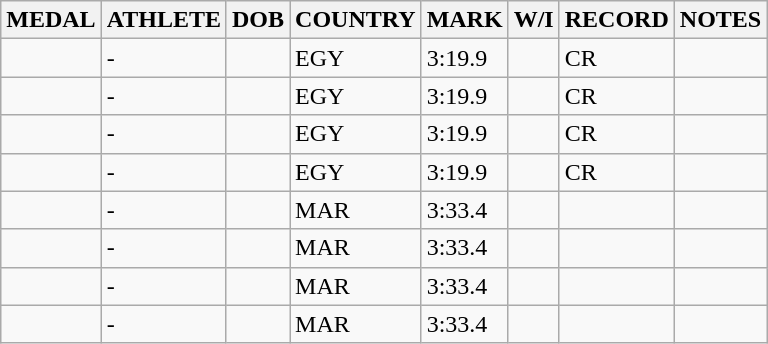<table class="wikitable">
<tr>
<th>MEDAL</th>
<th>ATHLETE</th>
<th>DOB</th>
<th>COUNTRY</th>
<th>MARK</th>
<th>W/I</th>
<th>RECORD</th>
<th>NOTES</th>
</tr>
<tr>
<td></td>
<td>-</td>
<td></td>
<td>EGY</td>
<td>3:19.9</td>
<td></td>
<td>CR</td>
<td></td>
</tr>
<tr>
<td></td>
<td>-</td>
<td></td>
<td>EGY</td>
<td>3:19.9</td>
<td></td>
<td>CR</td>
<td></td>
</tr>
<tr>
<td></td>
<td>-</td>
<td></td>
<td>EGY</td>
<td>3:19.9</td>
<td></td>
<td>CR</td>
<td></td>
</tr>
<tr>
<td></td>
<td>-</td>
<td></td>
<td>EGY</td>
<td>3:19.9</td>
<td></td>
<td>CR</td>
<td></td>
</tr>
<tr>
<td></td>
<td>-</td>
<td></td>
<td>MAR</td>
<td>3:33.4</td>
<td></td>
<td></td>
<td></td>
</tr>
<tr>
<td></td>
<td>-</td>
<td></td>
<td>MAR</td>
<td>3:33.4</td>
<td></td>
<td></td>
<td></td>
</tr>
<tr>
<td></td>
<td>-</td>
<td></td>
<td>MAR</td>
<td>3:33.4</td>
<td></td>
<td></td>
<td></td>
</tr>
<tr>
<td></td>
<td>-</td>
<td></td>
<td>MAR</td>
<td>3:33.4</td>
<td></td>
<td></td>
<td></td>
</tr>
</table>
